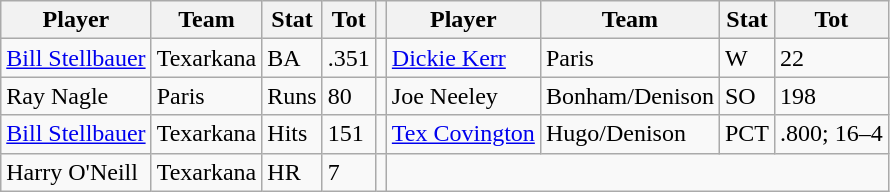<table class="wikitable">
<tr>
<th>Player</th>
<th>Team</th>
<th>Stat</th>
<th>Tot</th>
<th></th>
<th>Player</th>
<th>Team</th>
<th>Stat</th>
<th>Tot</th>
</tr>
<tr>
<td><a href='#'>Bill Stellbauer</a></td>
<td>Texarkana</td>
<td>BA</td>
<td>.351</td>
<td></td>
<td><a href='#'>Dickie Kerr</a></td>
<td>Paris</td>
<td>W</td>
<td>22</td>
</tr>
<tr>
<td>Ray Nagle</td>
<td>Paris</td>
<td>Runs</td>
<td>80</td>
<td></td>
<td>Joe Neeley</td>
<td>Bonham/Denison</td>
<td>SO</td>
<td>198</td>
</tr>
<tr>
<td><a href='#'>Bill Stellbauer</a></td>
<td>Texarkana</td>
<td>Hits</td>
<td>151</td>
<td></td>
<td><a href='#'>Tex Covington</a></td>
<td>Hugo/Denison</td>
<td>PCT</td>
<td>.800; 16–4</td>
</tr>
<tr>
<td>Harry O'Neill</td>
<td>Texarkana</td>
<td>HR</td>
<td>7</td>
<td></td>
</tr>
</table>
